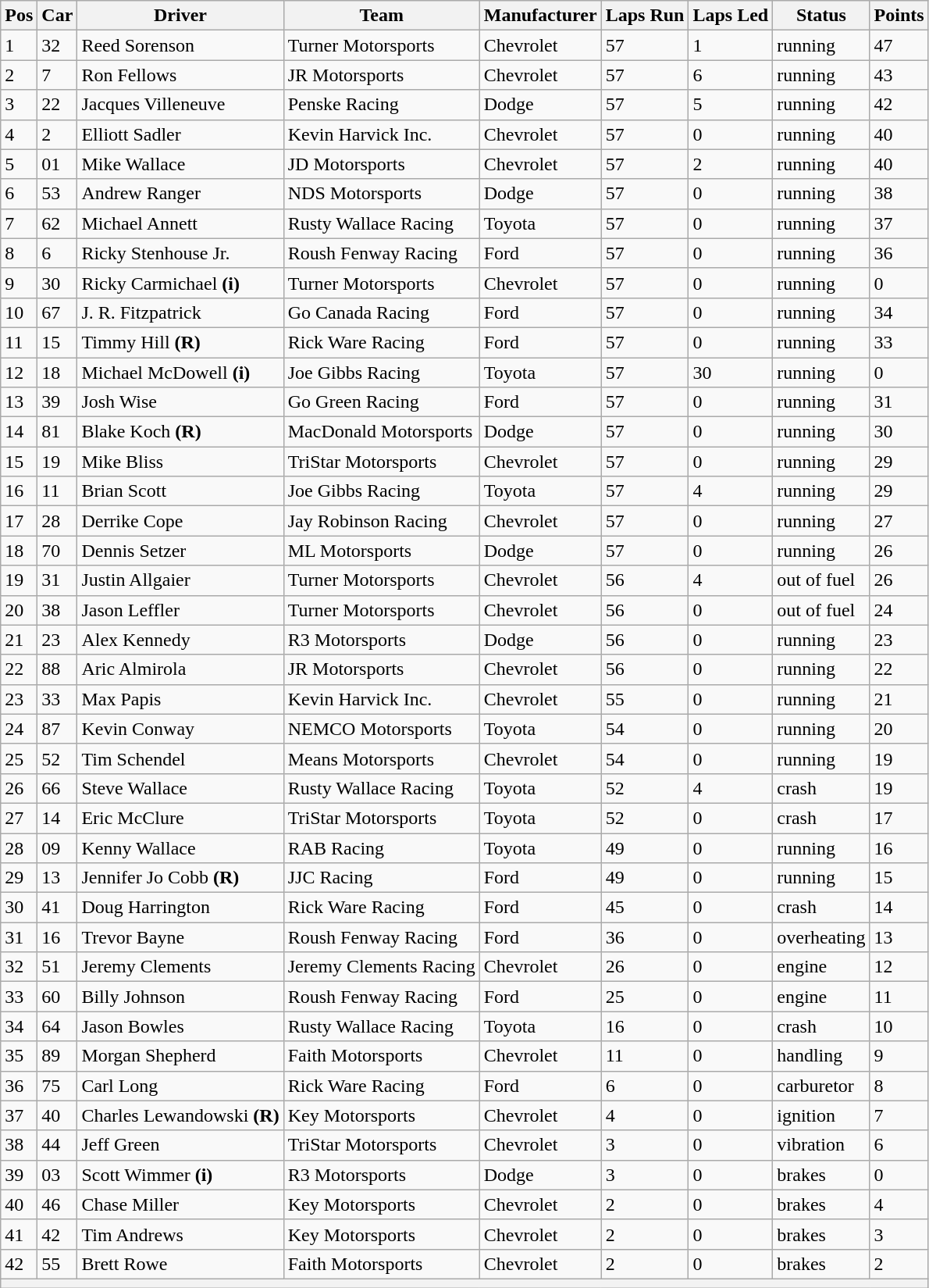<table class="sortable wikitable" border="1">
<tr>
<th>Pos</th>
<th>Car</th>
<th>Driver</th>
<th>Team</th>
<th>Manufacturer</th>
<th>Laps Run</th>
<th>Laps Led</th>
<th>Status</th>
<th>Points</th>
</tr>
<tr>
<td>1</td>
<td>32</td>
<td>Reed Sorenson</td>
<td>Turner Motorsports</td>
<td>Chevrolet</td>
<td>57</td>
<td>1</td>
<td>running</td>
<td>47</td>
</tr>
<tr>
<td>2</td>
<td>7</td>
<td>Ron Fellows</td>
<td>JR Motorsports</td>
<td>Chevrolet</td>
<td>57</td>
<td>6</td>
<td>running</td>
<td>43</td>
</tr>
<tr>
<td>3</td>
<td>22</td>
<td>Jacques Villeneuve</td>
<td>Penske Racing</td>
<td>Dodge</td>
<td>57</td>
<td>5</td>
<td>running</td>
<td>42</td>
</tr>
<tr>
<td>4</td>
<td>2</td>
<td>Elliott Sadler</td>
<td>Kevin Harvick Inc.</td>
<td>Chevrolet</td>
<td>57</td>
<td>0</td>
<td>running</td>
<td>40</td>
</tr>
<tr>
<td>5</td>
<td>01</td>
<td>Mike Wallace</td>
<td>JD Motorsports</td>
<td>Chevrolet</td>
<td>57</td>
<td>2</td>
<td>running</td>
<td>40</td>
</tr>
<tr>
<td>6</td>
<td>53</td>
<td>Andrew Ranger</td>
<td>NDS Motorsports</td>
<td>Dodge</td>
<td>57</td>
<td>0</td>
<td>running</td>
<td>38</td>
</tr>
<tr>
<td>7</td>
<td>62</td>
<td>Michael Annett</td>
<td>Rusty Wallace Racing</td>
<td>Toyota</td>
<td>57</td>
<td>0</td>
<td>running</td>
<td>37</td>
</tr>
<tr>
<td>8</td>
<td>6</td>
<td>Ricky Stenhouse Jr.</td>
<td>Roush Fenway Racing</td>
<td>Ford</td>
<td>57</td>
<td>0</td>
<td>running</td>
<td>36</td>
</tr>
<tr>
<td>9</td>
<td>30</td>
<td>Ricky Carmichael <strong>(i)</strong></td>
<td>Turner Motorsports</td>
<td>Chevrolet</td>
<td>57</td>
<td>0</td>
<td>running</td>
<td>0</td>
</tr>
<tr>
<td>10</td>
<td>67</td>
<td>J. R. Fitzpatrick</td>
<td>Go Canada Racing</td>
<td>Ford</td>
<td>57</td>
<td>0</td>
<td>running</td>
<td>34</td>
</tr>
<tr>
<td>11</td>
<td>15</td>
<td>Timmy Hill <strong>(R)</strong></td>
<td>Rick Ware Racing</td>
<td>Ford</td>
<td>57</td>
<td>0</td>
<td>running</td>
<td>33</td>
</tr>
<tr>
<td>12</td>
<td>18</td>
<td>Michael McDowell <strong>(i)</strong></td>
<td>Joe Gibbs Racing</td>
<td>Toyota</td>
<td>57</td>
<td>30</td>
<td>running</td>
<td>0</td>
</tr>
<tr>
<td>13</td>
<td>39</td>
<td>Josh Wise</td>
<td>Go Green Racing</td>
<td>Ford</td>
<td>57</td>
<td>0</td>
<td>running</td>
<td>31</td>
</tr>
<tr>
<td>14</td>
<td>81</td>
<td>Blake Koch <strong>(R)</strong></td>
<td>MacDonald Motorsports</td>
<td>Dodge</td>
<td>57</td>
<td>0</td>
<td>running</td>
<td>30</td>
</tr>
<tr>
<td>15</td>
<td>19</td>
<td>Mike Bliss</td>
<td>TriStar Motorsports</td>
<td>Chevrolet</td>
<td>57</td>
<td>0</td>
<td>running</td>
<td>29</td>
</tr>
<tr>
<td>16</td>
<td>11</td>
<td>Brian Scott</td>
<td>Joe Gibbs Racing</td>
<td>Toyota</td>
<td>57</td>
<td>4</td>
<td>running</td>
<td>29</td>
</tr>
<tr>
<td>17</td>
<td>28</td>
<td>Derrike Cope</td>
<td>Jay Robinson Racing</td>
<td>Chevrolet</td>
<td>57</td>
<td>0</td>
<td>running</td>
<td>27</td>
</tr>
<tr>
<td>18</td>
<td>70</td>
<td>Dennis Setzer</td>
<td>ML Motorsports</td>
<td>Dodge</td>
<td>57</td>
<td>0</td>
<td>running</td>
<td>26</td>
</tr>
<tr>
<td>19</td>
<td>31</td>
<td>Justin Allgaier</td>
<td>Turner Motorsports</td>
<td>Chevrolet</td>
<td>56</td>
<td>4</td>
<td>out of fuel</td>
<td>26</td>
</tr>
<tr>
<td>20</td>
<td>38</td>
<td>Jason Leffler</td>
<td>Turner Motorsports</td>
<td>Chevrolet</td>
<td>56</td>
<td>0</td>
<td>out of fuel</td>
<td>24</td>
</tr>
<tr>
<td>21</td>
<td>23</td>
<td>Alex Kennedy</td>
<td>R3 Motorsports</td>
<td>Dodge</td>
<td>56</td>
<td>0</td>
<td>running</td>
<td>23</td>
</tr>
<tr>
<td>22</td>
<td>88</td>
<td>Aric Almirola</td>
<td>JR Motorsports</td>
<td>Chevrolet</td>
<td>56</td>
<td>0</td>
<td>running</td>
<td>22</td>
</tr>
<tr>
<td>23</td>
<td>33</td>
<td>Max Papis</td>
<td>Kevin Harvick Inc.</td>
<td>Chevrolet</td>
<td>55</td>
<td>0</td>
<td>running</td>
<td>21</td>
</tr>
<tr>
<td>24</td>
<td>87</td>
<td>Kevin Conway</td>
<td>NEMCO Motorsports</td>
<td>Toyota</td>
<td>54</td>
<td>0</td>
<td>running</td>
<td>20</td>
</tr>
<tr>
<td>25</td>
<td>52</td>
<td>Tim Schendel</td>
<td>Means Motorsports</td>
<td>Chevrolet</td>
<td>54</td>
<td>0</td>
<td>running</td>
<td>19</td>
</tr>
<tr>
<td>26</td>
<td>66</td>
<td>Steve Wallace</td>
<td>Rusty Wallace Racing</td>
<td>Toyota</td>
<td>52</td>
<td>4</td>
<td>crash</td>
<td>19</td>
</tr>
<tr>
<td>27</td>
<td>14</td>
<td>Eric McClure</td>
<td>TriStar Motorsports</td>
<td>Toyota</td>
<td>52</td>
<td>0</td>
<td>crash</td>
<td>17</td>
</tr>
<tr>
<td>28</td>
<td>09</td>
<td>Kenny Wallace</td>
<td>RAB Racing</td>
<td>Toyota</td>
<td>49</td>
<td>0</td>
<td>running</td>
<td>16</td>
</tr>
<tr>
<td>29</td>
<td>13</td>
<td>Jennifer Jo Cobb <strong>(R)</strong></td>
<td>JJC Racing</td>
<td>Ford</td>
<td>49</td>
<td>0</td>
<td>running</td>
<td>15</td>
</tr>
<tr>
<td>30</td>
<td>41</td>
<td>Doug Harrington</td>
<td>Rick Ware Racing</td>
<td>Ford</td>
<td>45</td>
<td>0</td>
<td>crash</td>
<td>14</td>
</tr>
<tr>
<td>31</td>
<td>16</td>
<td>Trevor Bayne</td>
<td>Roush Fenway Racing</td>
<td>Ford</td>
<td>36</td>
<td>0</td>
<td>overheating</td>
<td>13</td>
</tr>
<tr>
<td>32</td>
<td>51</td>
<td>Jeremy Clements</td>
<td>Jeremy Clements Racing</td>
<td>Chevrolet</td>
<td>26</td>
<td>0</td>
<td>engine</td>
<td>12</td>
</tr>
<tr>
<td>33</td>
<td>60</td>
<td>Billy Johnson</td>
<td>Roush Fenway Racing</td>
<td>Ford</td>
<td>25</td>
<td>0</td>
<td>engine</td>
<td>11</td>
</tr>
<tr>
<td>34</td>
<td>64</td>
<td>Jason Bowles</td>
<td>Rusty Wallace Racing</td>
<td>Toyota</td>
<td>16</td>
<td>0</td>
<td>crash</td>
<td>10</td>
</tr>
<tr>
<td>35</td>
<td>89</td>
<td>Morgan Shepherd</td>
<td>Faith Motorsports</td>
<td>Chevrolet</td>
<td>11</td>
<td>0</td>
<td>handling</td>
<td>9</td>
</tr>
<tr>
<td>36</td>
<td>75</td>
<td>Carl Long</td>
<td>Rick Ware Racing</td>
<td>Ford</td>
<td>6</td>
<td>0</td>
<td>carburetor</td>
<td>8</td>
</tr>
<tr>
<td>37</td>
<td>40</td>
<td>Charles Lewandowski <strong>(R)</strong></td>
<td>Key Motorsports</td>
<td>Chevrolet</td>
<td>4</td>
<td>0</td>
<td>ignition</td>
<td>7</td>
</tr>
<tr>
<td>38</td>
<td>44</td>
<td>Jeff Green</td>
<td>TriStar Motorsports</td>
<td>Chevrolet</td>
<td>3</td>
<td>0</td>
<td>vibration</td>
<td>6</td>
</tr>
<tr>
<td>39</td>
<td>03</td>
<td>Scott Wimmer <strong>(i)</strong></td>
<td>R3 Motorsports</td>
<td>Dodge</td>
<td>3</td>
<td>0</td>
<td>brakes</td>
<td>0</td>
</tr>
<tr>
<td>40</td>
<td>46</td>
<td>Chase Miller</td>
<td>Key Motorsports</td>
<td>Chevrolet</td>
<td>2</td>
<td>0</td>
<td>brakes</td>
<td>4</td>
</tr>
<tr>
<td>41</td>
<td>42</td>
<td>Tim Andrews</td>
<td>Key Motorsports</td>
<td>Chevrolet</td>
<td>2</td>
<td>0</td>
<td>brakes</td>
<td>3</td>
</tr>
<tr>
<td>42</td>
<td>55</td>
<td>Brett Rowe</td>
<td>Faith Motorsports</td>
<td>Chevrolet</td>
<td>2</td>
<td>0</td>
<td>brakes</td>
<td>2</td>
</tr>
<tr>
<th ! colspan="9"></th>
</tr>
</table>
